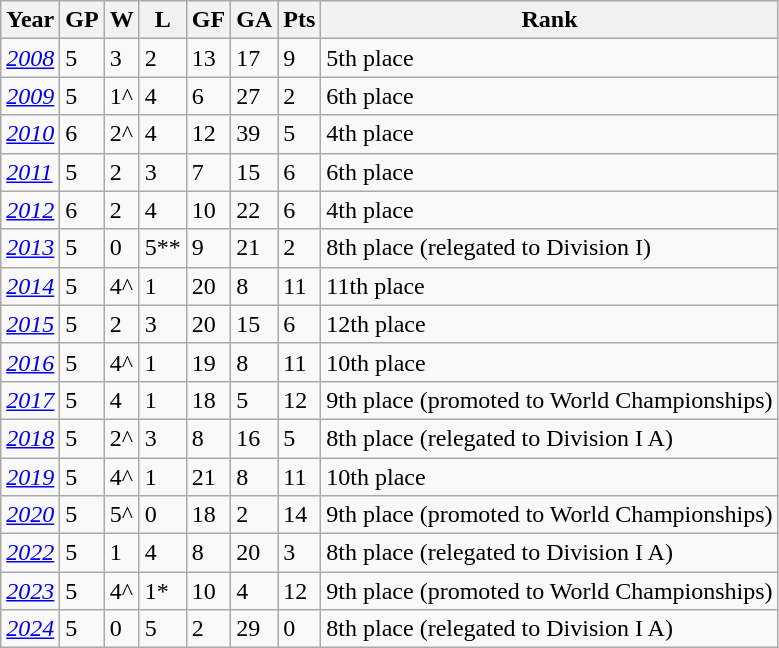<table class="wikitable">
<tr>
<th>Year</th>
<th>GP</th>
<th>W</th>
<th>L</th>
<th>GF</th>
<th>GA</th>
<th>Pts</th>
<th>Rank</th>
</tr>
<tr>
<td><em><a href='#'>2008</a></em></td>
<td>5</td>
<td>3</td>
<td>2</td>
<td>13</td>
<td>17</td>
<td>9</td>
<td>5th place</td>
</tr>
<tr>
<td><em><a href='#'>2009</a></em></td>
<td>5</td>
<td>1^</td>
<td>4</td>
<td>6</td>
<td>27</td>
<td>2</td>
<td>6th place</td>
</tr>
<tr>
<td><em><a href='#'>2010</a></em></td>
<td>6</td>
<td>2^</td>
<td>4</td>
<td>12</td>
<td>39</td>
<td>5</td>
<td>4th place</td>
</tr>
<tr>
<td><em><a href='#'>2011</a></em></td>
<td>5</td>
<td>2</td>
<td>3</td>
<td>7</td>
<td>15</td>
<td>6</td>
<td>6th place</td>
</tr>
<tr>
<td><em><a href='#'>2012</a></em></td>
<td>6</td>
<td>2</td>
<td>4</td>
<td>10</td>
<td>22</td>
<td>6</td>
<td>4th place</td>
</tr>
<tr>
<td><em><a href='#'>2013</a></em></td>
<td>5</td>
<td>0</td>
<td>5**</td>
<td>9</td>
<td>21</td>
<td>2</td>
<td>8th place (relegated to Division I)</td>
</tr>
<tr>
<td><em><a href='#'>2014</a></em></td>
<td>5</td>
<td>4^</td>
<td>1</td>
<td>20</td>
<td>8</td>
<td>11</td>
<td>11th place</td>
</tr>
<tr>
<td><em><a href='#'>2015</a></em></td>
<td>5</td>
<td>2</td>
<td>3</td>
<td>20</td>
<td>15</td>
<td>6</td>
<td>12th place</td>
</tr>
<tr>
<td><em><a href='#'>2016</a></em></td>
<td>5</td>
<td>4^</td>
<td>1</td>
<td>19</td>
<td>8</td>
<td>11</td>
<td>10th place</td>
</tr>
<tr>
<td><em><a href='#'>2017</a></em></td>
<td>5</td>
<td>4</td>
<td>1</td>
<td>18</td>
<td>5</td>
<td>12</td>
<td>9th place (promoted to World Championships)</td>
</tr>
<tr>
<td><em><a href='#'>2018</a></em></td>
<td>5</td>
<td>2^</td>
<td>3</td>
<td>8</td>
<td>16</td>
<td>5</td>
<td>8th place (relegated to Division I A)</td>
</tr>
<tr>
<td><em><a href='#'>2019</a></em></td>
<td>5</td>
<td>4^</td>
<td>1</td>
<td>21</td>
<td>8</td>
<td>11</td>
<td>10th place</td>
</tr>
<tr>
<td><em><a href='#'>2020</a></em></td>
<td>5</td>
<td>5^</td>
<td>0</td>
<td>18</td>
<td>2</td>
<td>14</td>
<td>9th place (promoted to World Championships)</td>
</tr>
<tr>
<td><em><a href='#'>2022</a></em></td>
<td>5</td>
<td>1</td>
<td>4</td>
<td>8</td>
<td>20</td>
<td>3</td>
<td>8th place (relegated to Division I A)</td>
</tr>
<tr>
<td><em><a href='#'>2023</a></em></td>
<td>5</td>
<td>4^</td>
<td>1*</td>
<td>10</td>
<td>4</td>
<td>12</td>
<td>9th place (promoted to World Championships)</td>
</tr>
<tr>
<td><em><a href='#'>2024</a></em></td>
<td>5</td>
<td>0</td>
<td>5</td>
<td>2</td>
<td>29</td>
<td>0</td>
<td>8th place (relegated to Division I A)</td>
</tr>
</table>
